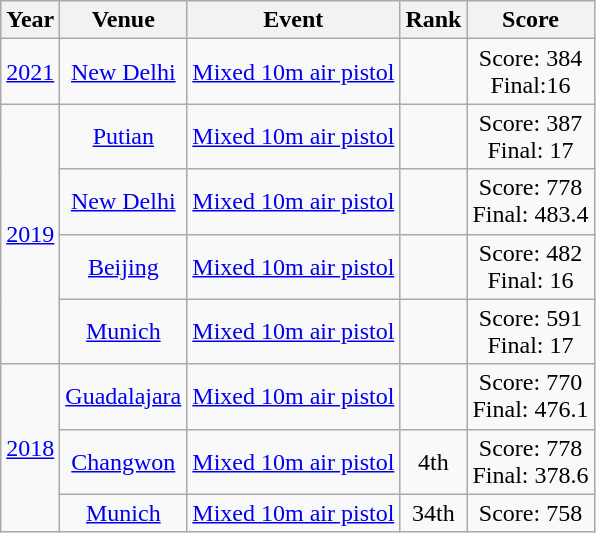<table class="wikitable sortable" style="text-align:center;">
<tr>
<th>Year</th>
<th>Venue</th>
<th>Event</th>
<th>Rank</th>
<th>Score</th>
</tr>
<tr>
<td><a href='#'>2021</a></td>
<td><a href='#'>New Delhi</a></td>
<td><a href='#'>Mixed 10m air pistol</a></td>
<td></td>
<td>Score: 384<br>Final:16</td>
</tr>
<tr>
<td rowspan=4><a href='#'>2019</a></td>
<td><a href='#'>Putian</a></td>
<td><a href='#'>Mixed 10m air pistol</a></td>
<td></td>
<td>Score: 387<br>Final: 17</td>
</tr>
<tr>
<td><a href='#'>New Delhi</a></td>
<td><a href='#'>Mixed 10m air pistol</a></td>
<td></td>
<td>Score: 778<br>Final: 483.4</td>
</tr>
<tr>
<td><a href='#'>Beijing</a></td>
<td><a href='#'>Mixed 10m air pistol</a></td>
<td></td>
<td>Score: 482<br>Final: 16</td>
</tr>
<tr>
<td><a href='#'>Munich</a></td>
<td><a href='#'>Mixed 10m air pistol</a></td>
<td></td>
<td>Score: 591<br>Final: 17</td>
</tr>
<tr>
<td rowspan=3><a href='#'>2018</a></td>
<td><a href='#'>Guadalajara</a></td>
<td><a href='#'>Mixed 10m air pistol</a></td>
<td></td>
<td>Score: 770<br>Final: 476.1</td>
</tr>
<tr>
<td><a href='#'>Changwon</a></td>
<td><a href='#'>Mixed 10m air pistol</a></td>
<td>4th</td>
<td>Score: 778<br>Final: 378.6</td>
</tr>
<tr>
<td><a href='#'>Munich</a></td>
<td><a href='#'>Mixed 10m air pistol</a></td>
<td>34th</td>
<td>Score: 758</td>
</tr>
</table>
